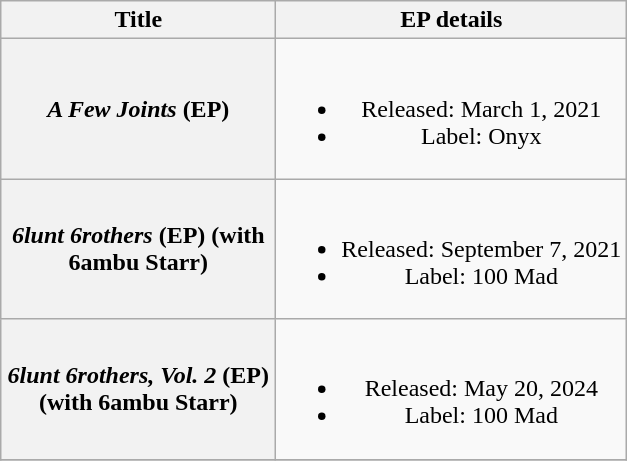<table class="wikitable plainrowheaders" style="text-align:center;">
<tr>
<th scope="col" style="width:11em;">Title</th>
<th scope="col">EP details</th>
</tr>
<tr>
<th scope="row"><em>A Few Joints</em> (EP)</th>
<td><br><ul><li>Released: March 1, 2021</li><li>Label: Onyx</li></ul></td>
</tr>
<tr>
<th scope="row"><em>6lunt 6rothers</em> (EP) (with 6ambu Starr)</th>
<td><br><ul><li>Released: September 7, 2021</li><li>Label: 100 Mad</li></ul></td>
</tr>
<tr>
<th scope="row"><em>6lunt 6rothers, Vol. 2</em> (EP) (with 6ambu Starr)</th>
<td><br><ul><li>Released: May 20, 2024</li><li>Label: 100 Mad</li></ul></td>
</tr>
<tr>
</tr>
</table>
